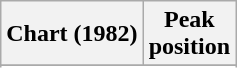<table class="wikitable sortable plainrowheaders" style="text-align:center">
<tr>
<th scope="col">Chart (1982)</th>
<th scope="col">Peak<br> position</th>
</tr>
<tr>
</tr>
<tr>
</tr>
</table>
